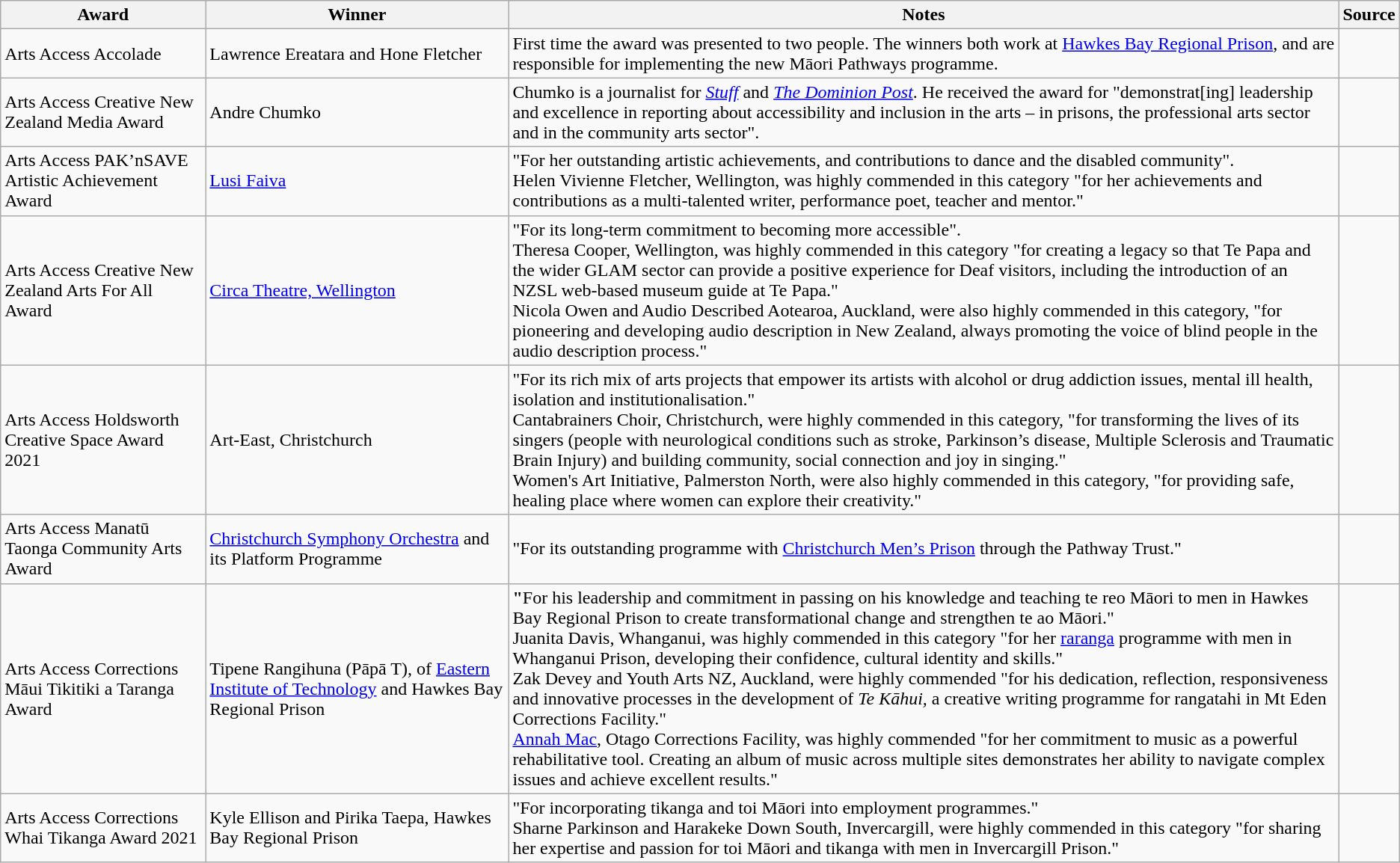<table class="wikitable">
<tr>
<th>Award</th>
<th>Winner</th>
<th>Notes</th>
<th>Source</th>
</tr>
<tr>
<td>Arts Access Accolade</td>
<td>Lawrence Ereatara and Hone Fletcher</td>
<td>First time the award was presented to two people. The winners both work at <a href='#'>Hawkes Bay Regional Prison</a>, and are responsible for implementing the new Māori Pathways programme.</td>
<td></td>
</tr>
<tr>
<td>Arts Access Creative New Zealand Media Award</td>
<td>Andre Chumko</td>
<td>Chumko is a journalist for <em><a href='#'>Stuff</a></em> and <em><a href='#'>The Dominion Post</a></em>. He received the award for "demonstrat[ing] leadership and excellence in reporting about accessibility and inclusion in the arts – in prisons, the professional arts sector and in the community arts sector".</td>
<td></td>
</tr>
<tr>
<td>Arts Access PAK’nSAVE Artistic Achievement Award</td>
<td><a href='#'>Lusi Faiva</a></td>
<td>"For her outstanding artistic achievements, and contributions to dance and the disabled community".<br>Helen Vivienne Fletcher, Wellington, was highly commended in this category "for her achievements and contributions as a multi-talented writer, performance poet, teacher and mentor."</td>
<td></td>
</tr>
<tr>
<td>Arts Access Creative New Zealand Arts For All Award</td>
<td><a href='#'>Circa Theatre, Wellington</a></td>
<td>"For its long-term commitment to becoming more accessible".<br>Theresa Cooper, Wellington, was highly commended in this category "for creating a legacy so that Te Papa and the wider GLAM sector can provide a positive experience for Deaf visitors, including the introduction of an NZSL web-based museum guide at Te Papa."<br>Nicola Owen and Audio Described Aotearoa, Auckland, were also highly commended in this category, "for pioneering and developing audio description in New Zealand, always promoting the voice of blind people in the audio description process."</td>
<td></td>
</tr>
<tr>
<td>Arts Access Holdsworth Creative Space Award 2021</td>
<td>Art-East, Christchurch</td>
<td>"For its rich mix of arts projects that empower its artists with alcohol or drug addiction issues, mental ill health, isolation and institutionalisation."<br>Cantabrainers Choir, Christchurch, were highly commended in this category, "for transforming the lives of its singers (people with neurological conditions such as stroke, Parkinson’s disease, Multiple Sclerosis and Traumatic Brain Injury) and building community, social connection and joy in singing."<br>Women's Art Initiative, Palmerston North, were also highly commended in this category, "for providing safe, healing place where women can explore their creativity."</td>
<td></td>
</tr>
<tr>
<td>Arts Access Manatū Taonga Community Arts Award</td>
<td><a href='#'>Christchurch Symphony Orchestra</a> and its Platform Programme</td>
<td>"For its outstanding programme with <a href='#'>Christchurch Men’s Prison</a> through the Pathway Trust."</td>
<td></td>
</tr>
<tr>
<td>Arts Access Corrections Māui Tikitiki a Taranga Award</td>
<td>Tipene Rangihuna (Pāpā T), of <a href='#'>Eastern Institute of Technology</a> and Hawkes Bay Regional Prison</td>
<td><strong>"</strong>For his leadership and commitment in passing on his knowledge and teaching te reo Māori to men in Hawkes Bay Regional Prison to create transformational change and strengthen te ao Māori."<br>Juanita Davis, Whanganui, was highly commended in this category "for her <a href='#'>raranga</a> programme with men in Whanganui Prison, developing their confidence, cultural identity and skills."<br>Zak Devey and Youth Arts NZ, Auckland, were highly commended "for his dedication, reflection, responsiveness and innovative processes in the development of <em>Te Kāhui,</em> a creative writing programme for rangatahi in Mt Eden Corrections Facility."<br><a href='#'>Annah Mac</a>, Otago Corrections Facility, was highly commended "for her commitment to music as a powerful rehabilitative tool. Creating an album of music across multiple sites demonstrates her ability to navigate complex issues and achieve excellent results."</td>
<td></td>
</tr>
<tr>
<td>Arts Access Corrections Whai Tikanga Award 2021</td>
<td>Kyle Ellison and Pirika Taepa, Hawkes Bay Regional Prison</td>
<td>"For incorporating tikanga and toi Māori into employment programmes."<br>Sharne Parkinson and Harakeke Down South, Invercargill, were highly commended in this category "for sharing her expertise and passion for toi Māori and tikanga with men in Invercargill Prison."</td>
<td></td>
</tr>
</table>
